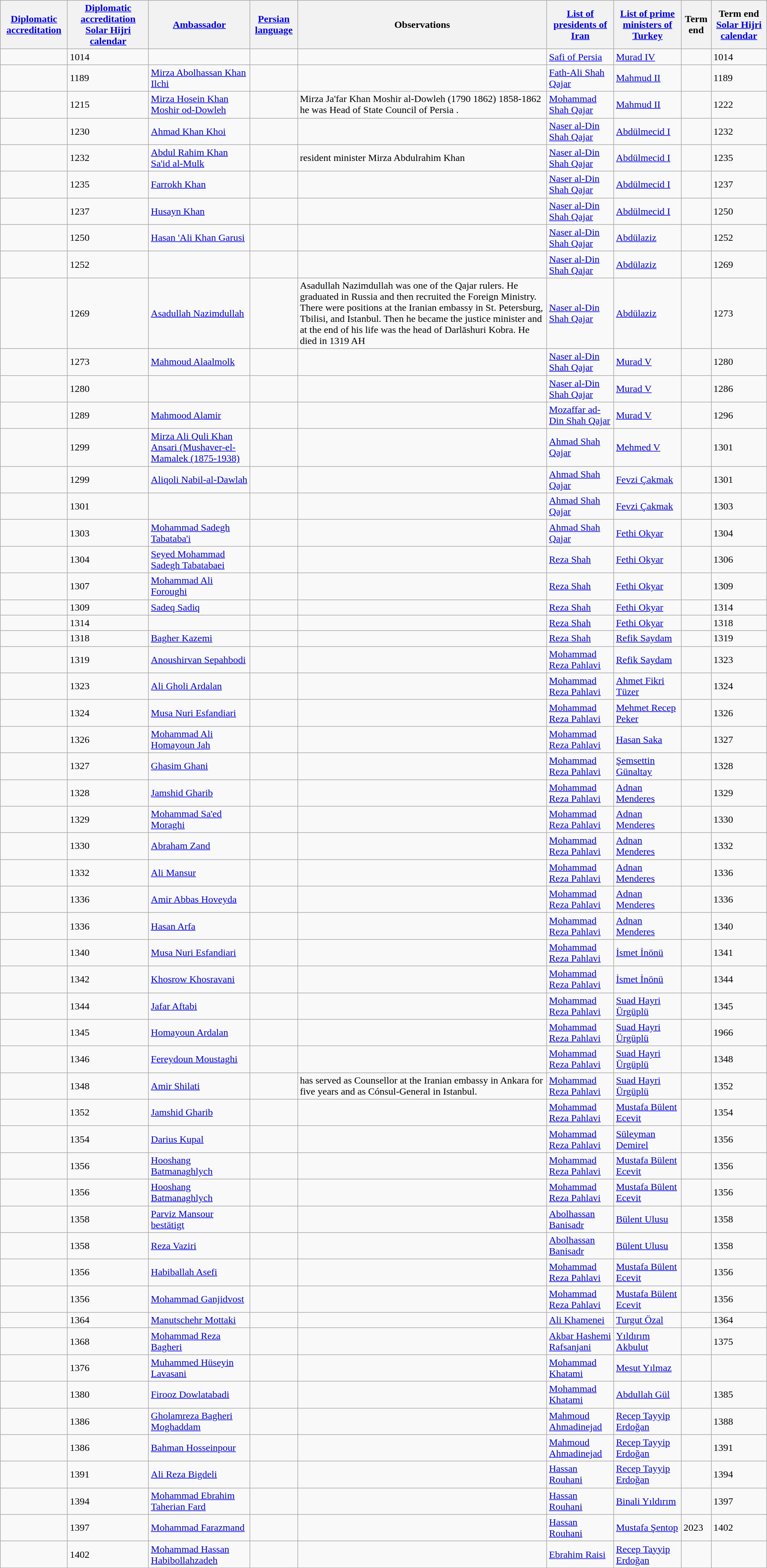<table class="wikitable sortable">
<tr>
<th><a href='#'>Diplomatic accreditation</a></th>
<th><a href='#'>Diplomatic accreditation</a> <a href='#'>Solar Hijri calendar</a></th>
<th><a href='#'>Ambassador</a></th>
<th><a href='#'>Persian language</a></th>
<th>Observations</th>
<th><a href='#'>List of presidents of Iran</a></th>
<th><a href='#'>List of prime ministers of Turkey</a></th>
<th>Term end</th>
<th>Term end <a href='#'>Solar Hijri calendar</a></th>
</tr>
<tr>
<td></td>
<td>1014</td>
<td></td>
<td></td>
<td></td>
<td><a href='#'>Safi of Persia</a></td>
<td><a href='#'>Murad IV</a></td>
<td></td>
<td>1014</td>
</tr>
<tr>
<td></td>
<td>1189</td>
<td><a href='#'>Mirza Abolhassan Khan Ilchi</a></td>
<td></td>
<td></td>
<td><a href='#'>Fath-Ali Shah Qajar</a></td>
<td><a href='#'>Mahmud II</a></td>
<td></td>
<td>1189</td>
</tr>
<tr>
<td></td>
<td>1215</td>
<td><a href='#'>Mirza Hosein Khan Moshir od-Dowleh</a></td>
<td></td>
<td>Mirza Ja'far Khan Moshir al-Dowleh (1790 1862) 1858-1862 he was Head of State Council of Persia .</td>
<td><a href='#'>Mohammad Shah Qajar</a></td>
<td><a href='#'>Mahmud II</a></td>
<td></td>
<td>1222</td>
</tr>
<tr>
<td></td>
<td>1230</td>
<td><a href='#'>Ahmad Khan Khoi</a></td>
<td></td>
<td></td>
<td><a href='#'>Naser al-Din Shah Qajar</a></td>
<td><a href='#'>Abdülmecid I</a></td>
<td></td>
<td>1232</td>
</tr>
<tr>
<td></td>
<td>1232</td>
<td><a href='#'>Abdul Rahim Khan Sa'id al-Mulk</a></td>
<td></td>
<td>resident minister Mirza Abdulrahim Khan</td>
<td><a href='#'>Naser al-Din Shah Qajar</a></td>
<td><a href='#'>Abdülmecid I</a></td>
<td></td>
<td>1235</td>
</tr>
<tr>
<td></td>
<td>1235</td>
<td><a href='#'>Farrokh Khan</a></td>
<td></td>
<td></td>
<td><a href='#'>Naser al-Din Shah Qajar</a></td>
<td><a href='#'>Abdülmecid I</a></td>
<td></td>
<td>1237</td>
</tr>
<tr>
<td></td>
<td>1237</td>
<td><a href='#'>Husayn Khan</a></td>
<td></td>
<td></td>
<td><a href='#'>Naser al-Din Shah Qajar</a></td>
<td><a href='#'>Abdülmecid I</a></td>
<td></td>
<td>1250</td>
</tr>
<tr>
<td></td>
<td>1250</td>
<td><a href='#'>Hasan 'Ali Khan Garusi</a></td>
<td></td>
<td></td>
<td><a href='#'>Naser al-Din Shah Qajar</a></td>
<td><a href='#'>Abdülaziz</a></td>
<td></td>
<td>1252</td>
</tr>
<tr>
<td></td>
<td>1252</td>
<td></td>
<td></td>
<td></td>
<td><a href='#'>Naser al-Din Shah Qajar</a></td>
<td><a href='#'>Abdülaziz</a></td>
<td></td>
<td>1269</td>
</tr>
<tr>
<td></td>
<td>1269</td>
<td><a href='#'>Asadullah Nazimdullah</a></td>
<td></td>
<td>Asadullah Nazimdullah was one of the Qajar rulers. He graduated in Russia and then recruited the Foreign Ministry. There were positions at the Iranian embassy in St. Petersburg, Tbilisi, and Istanbul. Then he became the justice minister and at the end of his life was the head of Darlāshuri Kobra. He died in 1319 AH</td>
<td><a href='#'>Naser al-Din Shah Qajar</a></td>
<td><a href='#'>Abdülaziz</a></td>
<td></td>
<td>1273</td>
</tr>
<tr>
<td></td>
<td>1273</td>
<td><a href='#'>Mahmoud Alaalmolk</a></td>
<td></td>
<td></td>
<td><a href='#'>Naser al-Din Shah Qajar</a></td>
<td><a href='#'>Murad V</a></td>
<td></td>
<td>1280</td>
</tr>
<tr>
<td></td>
<td>1280</td>
<td></td>
<td></td>
<td></td>
<td><a href='#'>Naser al-Din Shah Qajar</a></td>
<td><a href='#'>Murad V</a></td>
<td></td>
<td>1286</td>
</tr>
<tr>
<td></td>
<td>1289</td>
<td><a href='#'>Mahmood Alamir</a></td>
<td></td>
<td></td>
<td><a href='#'>Mozaffar ad-Din Shah Qajar</a></td>
<td><a href='#'>Murad V</a></td>
<td></td>
<td>1296</td>
</tr>
<tr>
<td></td>
<td>1299</td>
<td><a href='#'>Mirza Ali Quli Khan Ansari (Mushaver-el-Mamalek (1875-1938) </a></td>
<td></td>
<td></td>
<td><a href='#'>Ahmad Shah Qajar</a></td>
<td><a href='#'>Mehmed V</a></td>
<td></td>
<td>1301</td>
</tr>
<tr>
<td></td>
<td>1299</td>
<td><a href='#'>Aliqoli Nabil-al-Dawlah</a></td>
<td></td>
<td></td>
<td><a href='#'>Ahmad Shah Qajar</a></td>
<td><a href='#'>Fevzi Çakmak</a></td>
<td></td>
<td>1301</td>
</tr>
<tr>
<td></td>
<td>1301</td>
<td></td>
<td></td>
<td></td>
<td><a href='#'>Ahmad Shah Qajar</a></td>
<td><a href='#'>Fevzi Çakmak</a></td>
<td></td>
<td>1303</td>
</tr>
<tr>
<td></td>
<td>1303</td>
<td><a href='#'>Mohammad Sadegh Tabataba'i</a></td>
<td></td>
<td></td>
<td><a href='#'>Ahmad Shah Qajar</a></td>
<td><a href='#'>Fethi Okyar</a></td>
<td></td>
<td>1304</td>
</tr>
<tr>
<td></td>
<td>1304</td>
<td><a href='#'>Seyed Mohammad Sadegh Tabatabaei</a></td>
<td></td>
<td></td>
<td><a href='#'>Reza Shah</a></td>
<td><a href='#'>Fethi Okyar</a></td>
<td></td>
<td>1306</td>
</tr>
<tr>
<td></td>
<td>1307</td>
<td><a href='#'>Mohammad Ali Foroughi</a></td>
<td></td>
<td></td>
<td><a href='#'>Reza Shah</a></td>
<td><a href='#'>Fethi Okyar</a></td>
<td></td>
<td>1309</td>
</tr>
<tr>
<td></td>
<td>1309</td>
<td><a href='#'>Sadeq Sadiq</a></td>
<td></td>
<td></td>
<td><a href='#'>Reza Shah</a></td>
<td><a href='#'>Fethi Okyar</a></td>
<td></td>
<td>1314</td>
</tr>
<tr>
<td></td>
<td>1314</td>
<td></td>
<td></td>
<td></td>
<td><a href='#'>Reza Shah</a></td>
<td><a href='#'>Fethi Okyar</a></td>
<td></td>
<td>1318</td>
</tr>
<tr>
<td></td>
<td>1318</td>
<td><a href='#'>Bagher Kazemi</a></td>
<td></td>
<td></td>
<td><a href='#'>Reza Shah</a></td>
<td><a href='#'>Refik Saydam</a></td>
<td></td>
<td>1319</td>
</tr>
<tr>
<td></td>
<td>1319</td>
<td><a href='#'>Anoushirvan Sepahbodi</a></td>
<td></td>
<td></td>
<td><a href='#'>Mohammad Reza Pahlavi</a></td>
<td><a href='#'>Refik Saydam</a></td>
<td></td>
<td>1323</td>
</tr>
<tr>
<td></td>
<td>1323</td>
<td><a href='#'>Ali Gholi Ardalan</a></td>
<td></td>
<td></td>
<td><a href='#'>Mohammad Reza Pahlavi</a></td>
<td><a href='#'>Ahmet Fikri Tüzer</a></td>
<td></td>
<td>1324</td>
</tr>
<tr>
<td></td>
<td>1324</td>
<td><a href='#'>Musa Nuri Esfandiari</a></td>
<td></td>
<td></td>
<td><a href='#'>Mohammad Reza Pahlavi</a></td>
<td><a href='#'>Mehmet Recep Peker</a></td>
<td></td>
<td>1326</td>
</tr>
<tr>
<td></td>
<td>1326</td>
<td><a href='#'>Mohammad Ali Homayoun Jah</a></td>
<td></td>
<td></td>
<td><a href='#'>Mohammad Reza Pahlavi</a></td>
<td><a href='#'>Hasan Saka</a></td>
<td></td>
<td>1327</td>
</tr>
<tr>
<td></td>
<td>1327</td>
<td><a href='#'>Ghasim Ghani</a></td>
<td></td>
<td></td>
<td><a href='#'>Mohammad Reza Pahlavi</a></td>
<td><a href='#'>Şemsettin Günaltay</a></td>
<td></td>
<td>1328</td>
</tr>
<tr>
<td></td>
<td>1328</td>
<td><a href='#'>Jamshid Gharib</a></td>
<td></td>
<td></td>
<td><a href='#'>Mohammad Reza Pahlavi</a></td>
<td><a href='#'>Adnan Menderes</a></td>
<td></td>
<td>1329</td>
</tr>
<tr>
<td></td>
<td>1329</td>
<td><a href='#'>Mohammad Sa'ed Moraghi</a></td>
<td></td>
<td></td>
<td><a href='#'>Mohammad Reza Pahlavi</a></td>
<td><a href='#'>Adnan Menderes</a></td>
<td></td>
<td>1330</td>
</tr>
<tr>
<td></td>
<td>1330</td>
<td><a href='#'>Abraham Zand</a></td>
<td></td>
<td></td>
<td><a href='#'>Mohammad Reza Pahlavi</a></td>
<td><a href='#'>Adnan Menderes</a></td>
<td></td>
<td>1332</td>
</tr>
<tr>
<td></td>
<td>1332</td>
<td><a href='#'>Ali Mansur</a></td>
<td></td>
<td></td>
<td><a href='#'>Mohammad Reza Pahlavi</a></td>
<td><a href='#'>Adnan Menderes</a></td>
<td></td>
<td>1336</td>
</tr>
<tr>
<td></td>
<td>1336</td>
<td><a href='#'>Amir Abbas Hoveyda</a></td>
<td></td>
<td></td>
<td><a href='#'>Mohammad Reza Pahlavi</a></td>
<td><a href='#'>Adnan Menderes</a></td>
<td></td>
<td>1336</td>
</tr>
<tr>
<td></td>
<td>1336</td>
<td><a href='#'>Hasan Arfa</a></td>
<td></td>
<td></td>
<td><a href='#'>Mohammad Reza Pahlavi</a></td>
<td><a href='#'>Adnan Menderes</a></td>
<td></td>
<td>1340</td>
</tr>
<tr>
<td></td>
<td>1340</td>
<td><a href='#'>Musa Nuri Esfandiari</a></td>
<td></td>
<td></td>
<td><a href='#'>Mohammad Reza Pahlavi</a></td>
<td><a href='#'>İsmet İnönü</a></td>
<td></td>
<td>1341</td>
</tr>
<tr>
<td></td>
<td>1342</td>
<td><a href='#'>Khosrow Khosravani</a></td>
<td></td>
<td></td>
<td><a href='#'>Mohammad Reza Pahlavi</a></td>
<td><a href='#'>İsmet İnönü</a></td>
<td></td>
<td>1344</td>
</tr>
<tr>
<td></td>
<td>1344</td>
<td><a href='#'>Jafar Aftabi</a></td>
<td></td>
<td></td>
<td><a href='#'>Mohammad Reza Pahlavi</a></td>
<td><a href='#'>Suad Hayri Ürgüplü</a></td>
<td></td>
<td>1345</td>
</tr>
<tr>
<td></td>
<td>1345</td>
<td><a href='#'>Homayoun Ardalan</a></td>
<td></td>
<td></td>
<td><a href='#'>Mohammad Reza Pahlavi</a></td>
<td><a href='#'>Suad Hayri Ürgüplü</a></td>
<td></td>
<td>1966</td>
</tr>
<tr>
<td></td>
<td>1346</td>
<td><a href='#'>Fereydoun Moustaghi</a></td>
<td></td>
<td></td>
<td><a href='#'>Mohammad Reza Pahlavi</a></td>
<td><a href='#'>Suad Hayri Ürgüplü</a></td>
<td></td>
<td>1348</td>
</tr>
<tr>
<td></td>
<td>1348</td>
<td><a href='#'>Amir Shilati</a></td>
<td></td>
<td>has served as Counsellor at the Iranian embassy in Ankara for five years and as Cónsul-General in Istanbul.</td>
<td><a href='#'>Mohammad Reza Pahlavi</a></td>
<td><a href='#'>Suad Hayri Ürgüplü</a></td>
<td></td>
<td>1352</td>
</tr>
<tr>
<td></td>
<td>1352</td>
<td><a href='#'>Jamshid Gharib</a></td>
<td></td>
<td></td>
<td><a href='#'>Mohammad Reza Pahlavi</a></td>
<td><a href='#'>Mustafa Bülent Ecevit</a></td>
<td></td>
<td>1354</td>
</tr>
<tr>
<td></td>
<td>1354</td>
<td><a href='#'>Darius Kupal</a></td>
<td></td>
<td></td>
<td><a href='#'>Mohammad Reza Pahlavi</a></td>
<td><a href='#'>Süleyman Demirel</a></td>
<td></td>
<td>1356</td>
</tr>
<tr>
<td></td>
<td>1356</td>
<td><a href='#'>Hooshang Batmanaghlych</a></td>
<td></td>
<td></td>
<td><a href='#'>Mohammad Reza Pahlavi</a></td>
<td><a href='#'>Mustafa Bülent Ecevit</a></td>
<td></td>
<td>1356</td>
</tr>
<tr>
<td></td>
<td>1356</td>
<td><a href='#'>Hooshang Batmanaghlych</a></td>
<td></td>
<td></td>
<td><a href='#'>Mohammad Reza Pahlavi</a></td>
<td><a href='#'>Mustafa Bülent Ecevit</a></td>
<td></td>
<td>1356</td>
</tr>
<tr>
<td></td>
<td>1358</td>
<td><a href='#'>Parviz Mansour bestätigt</a></td>
<td></td>
<td></td>
<td><a href='#'>Abolhassan Banisadr</a></td>
<td><a href='#'>Bülent Ulusu</a></td>
<td></td>
<td>1358</td>
</tr>
<tr>
<td></td>
<td>1358</td>
<td><a href='#'>Reza Vaziri</a></td>
<td></td>
<td></td>
<td><a href='#'>Abolhassan Banisadr</a></td>
<td><a href='#'>Bülent Ulusu</a></td>
<td></td>
<td>1358</td>
</tr>
<tr>
<td></td>
<td>1356</td>
<td><a href='#'>Habiballah Asefi</a></td>
<td></td>
<td></td>
<td><a href='#'>Mohammad Reza Pahlavi</a></td>
<td><a href='#'>Mustafa Bülent Ecevit</a></td>
<td></td>
<td>1356</td>
</tr>
<tr>
<td></td>
<td>1356</td>
<td><a href='#'>Mohammad Ganjidvost</a></td>
<td></td>
<td></td>
<td><a href='#'>Mohammad Reza Pahlavi</a></td>
<td><a href='#'>Mustafa Bülent Ecevit</a></td>
<td></td>
<td>1356</td>
</tr>
<tr>
<td></td>
<td>1364</td>
<td><a href='#'>Manutschehr Mottaki</a></td>
<td></td>
<td></td>
<td><a href='#'>Ali Khamenei</a></td>
<td><a href='#'>Turgut Özal</a></td>
<td></td>
<td>1364</td>
</tr>
<tr>
<td></td>
<td>1368</td>
<td><a href='#'>Mohammad Reza Bagheri</a></td>
<td></td>
<td></td>
<td><a href='#'>Akbar Hashemi Rafsanjani</a></td>
<td><a href='#'>Yıldırım Akbulut</a></td>
<td></td>
<td>1375</td>
</tr>
<tr>
<td></td>
<td>1376</td>
<td><a href='#'>Muhammed Hüseyin Lavasani</a></td>
<td></td>
<td></td>
<td><a href='#'>Mohammad Khatami</a></td>
<td><a href='#'>Mesut Yılmaz</a></td>
<td></td>
<td></td>
</tr>
<tr>
<td></td>
<td>1380</td>
<td><a href='#'>Firooz Dowlatabadi</a></td>
<td></td>
<td></td>
<td><a href='#'>Mohammad Khatami</a></td>
<td><a href='#'>Abdullah Gül</a></td>
<td></td>
<td>1385</td>
</tr>
<tr>
<td></td>
<td>1386</td>
<td><a href='#'>Gholamreza Bagheri Moghaddam</a></td>
<td></td>
<td></td>
<td><a href='#'>Mahmoud Ahmadinejad</a></td>
<td><a href='#'>Recep Tayyip Erdoğan</a></td>
<td></td>
<td>1388</td>
</tr>
<tr>
<td></td>
<td>1386</td>
<td><a href='#'>Bahman Hosseinpour</a></td>
<td></td>
<td></td>
<td><a href='#'>Mahmoud Ahmadinejad</a></td>
<td><a href='#'>Recep Tayyip Erdoğan</a></td>
<td></td>
<td>1391</td>
</tr>
<tr>
<td></td>
<td>1391</td>
<td><a href='#'>Ali Reza Bigdeli</a></td>
<td></td>
<td></td>
<td><a href='#'>Hassan Rouhani</a></td>
<td><a href='#'>Recep Tayyip Erdoğan</a></td>
<td></td>
<td>1394</td>
</tr>
<tr>
<td></td>
<td>1394</td>
<td><a href='#'>Mohammad Ebrahim Taherian Fard</a></td>
<td></td>
<td></td>
<td><a href='#'>Hassan Rouhani</a></td>
<td><a href='#'>Binali Yıldırım</a></td>
<td></td>
<td>1397</td>
</tr>
<tr>
<td></td>
<td>1397</td>
<td><a href='#'>Mohammad Farazmand</a></td>
<td></td>
<td></td>
<td><a href='#'>Hassan Rouhani</a></td>
<td><a href='#'>Mustafa Şentop</a></td>
<td>2023</td>
<td>1402</td>
</tr>
<tr>
<td></td>
<td>1402</td>
<td><a href='#'>Mohammad Hassan Habibollahzadeh</a></td>
<td></td>
<td></td>
<td><a href='#'>Ebrahim Raisi</a></td>
<td><a href='#'>Recep Tayyip Erdoğan</a></td>
<td></td>
<td></td>
</tr>
</table>
